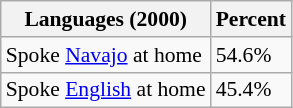<table class="wikitable sortable collapsible" style="font-size: 90%;">
<tr>
<th>Languages (2000) </th>
<th>Percent</th>
</tr>
<tr>
<td>Spoke <a href='#'>Navajo</a> at home</td>
<td>54.6%</td>
</tr>
<tr>
<td>Spoke <a href='#'>English</a> at home</td>
<td>45.4%</td>
</tr>
</table>
